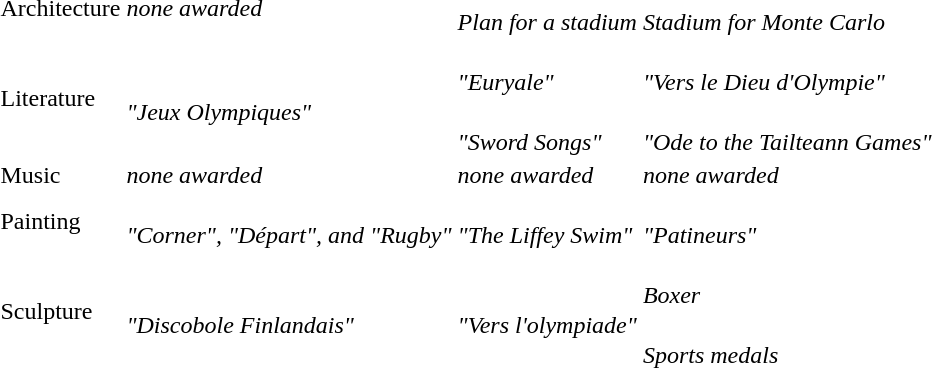<table>
<tr>
<td>Architecture</td>
<td><em>none awarded</em></td>
<td><br><em>Plan for a stadium</em></td>
<td><br><em>Stadium for Monte Carlo</em></td>
</tr>
<tr>
<td rowspan=2>Literature</td>
<td rowspan=2><br><em>"Jeux Olympiques"</em></td>
<td><br><em>"Euryale"</em></td>
<td><br><em>"Vers le Dieu d'Olympie"</em></td>
</tr>
<tr>
<td><br><em>"Sword Songs"</em></td>
<td><br><em>"Ode to the Tailteann Games"</em></td>
</tr>
<tr>
<td>Music</td>
<td><em>none awarded</em></td>
<td><em>none awarded</em></td>
<td><em>none awarded</em></td>
</tr>
<tr>
<td>Painting</td>
<td><br><em>"Corner", "Départ", and "Rugby"</em></td>
<td><br><em>"The Liffey Swim"</em></td>
<td><br><em>"Patineurs"</em></td>
</tr>
<tr>
<td rowspan=2>Sculpture</td>
<td rowspan=2><br><em>"Discobole Finlandais"</em></td>
<td rowspan=2><br><em>"Vers l'olympiade"</em></td>
<td><br><em>Boxer</em></td>
</tr>
<tr>
<td><br><em>Sports medals</em></td>
</tr>
</table>
